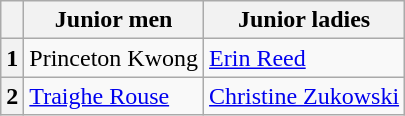<table class="wikitable">
<tr>
<th></th>
<th>Junior men</th>
<th>Junior ladies</th>
</tr>
<tr>
<th>1</th>
<td>Princeton Kwong</td>
<td><a href='#'>Erin Reed</a></td>
</tr>
<tr>
<th>2</th>
<td><a href='#'>Traighe Rouse</a></td>
<td><a href='#'>Christine Zukowski</a></td>
</tr>
</table>
